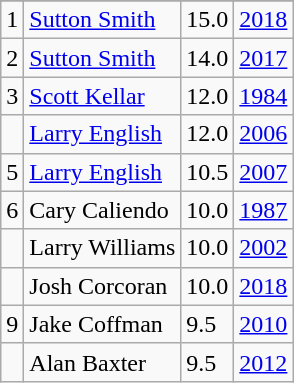<table class="wikitable">
<tr>
</tr>
<tr>
<td>1</td>
<td><a href='#'>Sutton Smith</a></td>
<td>15.0</td>
<td><a href='#'>2018</a></td>
</tr>
<tr>
<td>2</td>
<td><a href='#'>Sutton Smith</a></td>
<td>14.0</td>
<td><a href='#'>2017</a></td>
</tr>
<tr>
<td>3</td>
<td><a href='#'>Scott Kellar</a></td>
<td>12.0</td>
<td><a href='#'>1984</a></td>
</tr>
<tr>
<td></td>
<td><a href='#'>Larry English</a></td>
<td>12.0</td>
<td><a href='#'>2006</a></td>
</tr>
<tr>
<td>5</td>
<td><a href='#'>Larry English</a></td>
<td>10.5</td>
<td><a href='#'>2007</a></td>
</tr>
<tr>
<td>6</td>
<td>Cary Caliendo</td>
<td>10.0</td>
<td><a href='#'>1987</a></td>
</tr>
<tr>
<td></td>
<td>Larry Williams</td>
<td>10.0</td>
<td><a href='#'>2002</a></td>
</tr>
<tr>
<td></td>
<td>Josh Corcoran</td>
<td>10.0</td>
<td><a href='#'>2018</a></td>
</tr>
<tr>
<td>9</td>
<td>Jake Coffman</td>
<td>9.5</td>
<td><a href='#'>2010</a></td>
</tr>
<tr>
<td></td>
<td>Alan Baxter</td>
<td>9.5</td>
<td><a href='#'>2012</a></td>
</tr>
</table>
